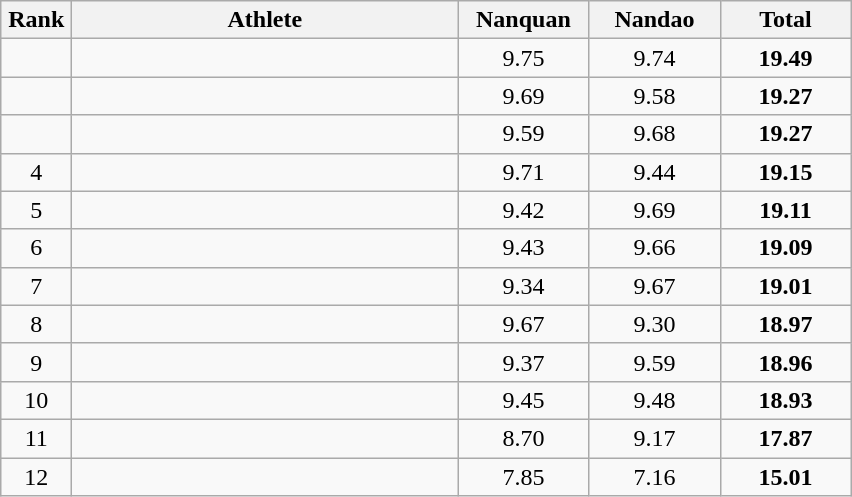<table class=wikitable style="text-align:center">
<tr>
<th width=40>Rank</th>
<th width=250>Athlete</th>
<th width=80>Nanquan</th>
<th width=80>Nandao</th>
<th width=80>Total</th>
</tr>
<tr>
<td></td>
<td align=left></td>
<td>9.75</td>
<td>9.74</td>
<td><strong>19.49</strong></td>
</tr>
<tr>
<td></td>
<td align=left></td>
<td>9.69</td>
<td>9.58</td>
<td><strong>19.27</strong></td>
</tr>
<tr>
<td></td>
<td align=left></td>
<td>9.59</td>
<td>9.68</td>
<td><strong>19.27</strong></td>
</tr>
<tr>
<td>4</td>
<td align=left></td>
<td>9.71</td>
<td>9.44</td>
<td><strong>19.15</strong></td>
</tr>
<tr>
<td>5</td>
<td align=left></td>
<td>9.42</td>
<td>9.69</td>
<td><strong>19.11</strong></td>
</tr>
<tr>
<td>6</td>
<td align=left></td>
<td>9.43</td>
<td>9.66</td>
<td><strong>19.09</strong></td>
</tr>
<tr>
<td>7</td>
<td align=left></td>
<td>9.34</td>
<td>9.67</td>
<td><strong>19.01</strong></td>
</tr>
<tr>
<td>8</td>
<td align=left></td>
<td>9.67</td>
<td>9.30</td>
<td><strong>18.97</strong></td>
</tr>
<tr>
<td>9</td>
<td align=left></td>
<td>9.37</td>
<td>9.59</td>
<td><strong>18.96</strong></td>
</tr>
<tr>
<td>10</td>
<td align=left></td>
<td>9.45</td>
<td>9.48</td>
<td><strong>18.93</strong></td>
</tr>
<tr>
<td>11</td>
<td align=left></td>
<td>8.70</td>
<td>9.17</td>
<td><strong>17.87</strong></td>
</tr>
<tr>
<td>12</td>
<td align=left></td>
<td>7.85</td>
<td>7.16</td>
<td><strong>15.01</strong></td>
</tr>
</table>
